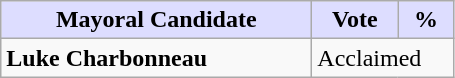<table class="wikitable">
<tr>
<th style="background:#ddf; width:200px;">Mayoral Candidate</th>
<th style="background:#ddf; width:50px;">Vote</th>
<th style="background:#ddf; width:30px;">%</th>
</tr>
<tr>
<td><strong>Luke Charbonneau</strong></td>
<td colspan="2">Acclaimed</td>
</tr>
</table>
